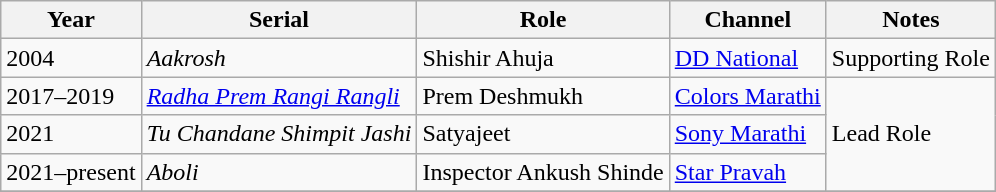<table class="wikitable sortable">
<tr>
<th>Year</th>
<th>Serial</th>
<th>Role</th>
<th>Channel</th>
<th>Notes</th>
</tr>
<tr>
<td>2004</td>
<td><em>Aakrosh</em></td>
<td>Shishir Ahuja</td>
<td><a href='#'>DD National</a></td>
<td>Supporting Role</td>
</tr>
<tr>
<td>2017–2019</td>
<td><em><a href='#'>Radha Prem Rangi Rangli</a></em></td>
<td>Prem Deshmukh</td>
<td><a href='#'>Colors Marathi</a></td>
<td rowspan = "3">Lead Role</td>
</tr>
<tr>
<td>2021</td>
<td><em>Tu Chandane Shimpit Jashi</em></td>
<td>Satyajeet</td>
<td><a href='#'>Sony Marathi</a></td>
</tr>
<tr>
<td>2021–present</td>
<td><em>Aboli</em></td>
<td>Inspector Ankush Shinde</td>
<td><a href='#'>Star Pravah</a></td>
</tr>
<tr>
</tr>
</table>
